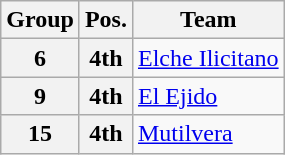<table class="wikitable">
<tr>
<th>Group</th>
<th>Pos.</th>
<th>Team</th>
</tr>
<tr>
<th>6</th>
<th>4th</th>
<td><a href='#'>Elche Ilicitano</a></td>
</tr>
<tr>
<th>9</th>
<th>4th</th>
<td><a href='#'>El Ejido</a></td>
</tr>
<tr>
<th>15</th>
<th>4th</th>
<td><a href='#'>Mutilvera</a></td>
</tr>
</table>
